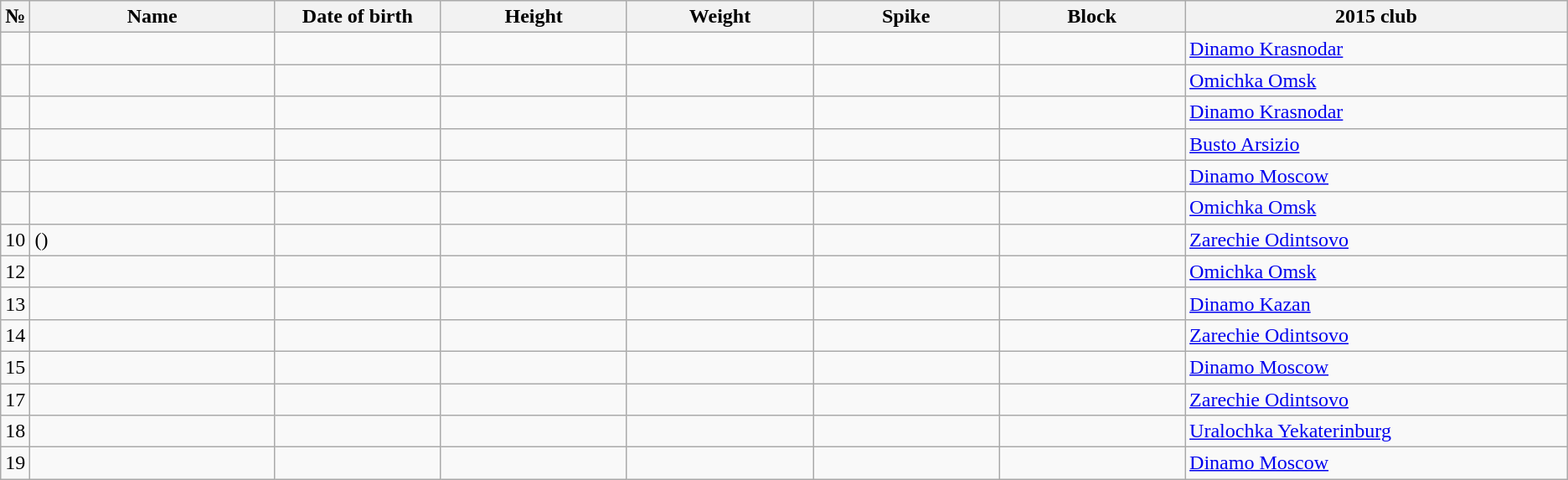<table class="wikitable sortable" style="font-size:100%; text-align:center;">
<tr>
<th>№</th>
<th style="width:12em">Name</th>
<th style="width:8em">Date of birth</th>
<th style="width:9em">Height</th>
<th style="width:9em">Weight</th>
<th style="width:9em">Spike</th>
<th style="width:9em">Block</th>
<th style="width:19em">2015 club</th>
</tr>
<tr>
<td></td>
<td align=left></td>
<td align=right></td>
<td></td>
<td></td>
<td></td>
<td></td>
<td align=left> <a href='#'>Dinamo Krasnodar</a></td>
</tr>
<tr>
<td></td>
<td align=left></td>
<td align=right></td>
<td></td>
<td></td>
<td></td>
<td></td>
<td align=left> <a href='#'>Omichka Omsk</a></td>
</tr>
<tr>
<td></td>
<td align=left></td>
<td align=right></td>
<td></td>
<td></td>
<td></td>
<td></td>
<td align=left> <a href='#'>Dinamo Krasnodar</a></td>
</tr>
<tr>
<td></td>
<td align=left></td>
<td align=right></td>
<td></td>
<td></td>
<td></td>
<td></td>
<td align=left> <a href='#'>Busto Arsizio</a></td>
</tr>
<tr>
<td></td>
<td align=left></td>
<td align=right></td>
<td></td>
<td></td>
<td></td>
<td></td>
<td align=left> <a href='#'>Dinamo Moscow</a></td>
</tr>
<tr>
<td></td>
<td align=left></td>
<td align=right></td>
<td></td>
<td></td>
<td></td>
<td></td>
<td align=left> <a href='#'>Omichka Omsk</a></td>
</tr>
<tr>
<td>10</td>
<td align=left> ()</td>
<td align=right></td>
<td></td>
<td></td>
<td></td>
<td></td>
<td align=left> <a href='#'>Zarechie Odintsovo</a></td>
</tr>
<tr>
<td>12</td>
<td align=left></td>
<td align=right></td>
<td></td>
<td></td>
<td></td>
<td></td>
<td align=left> <a href='#'>Omichka Omsk</a></td>
</tr>
<tr>
<td>13</td>
<td align=left></td>
<td align=right></td>
<td></td>
<td></td>
<td></td>
<td></td>
<td align=left> <a href='#'>Dinamo Kazan</a></td>
</tr>
<tr>
<td>14</td>
<td align=left></td>
<td align=right></td>
<td></td>
<td></td>
<td></td>
<td></td>
<td align=left> <a href='#'>Zarechie Odintsovo</a></td>
</tr>
<tr>
<td>15</td>
<td align=left></td>
<td align=right></td>
<td></td>
<td></td>
<td></td>
<td></td>
<td align=left> <a href='#'>Dinamo Moscow</a></td>
</tr>
<tr>
<td>17</td>
<td align=left></td>
<td align=right></td>
<td></td>
<td></td>
<td></td>
<td></td>
<td align=left> <a href='#'>Zarechie Odintsovo</a></td>
</tr>
<tr>
<td>18</td>
<td align=left></td>
<td align=right></td>
<td></td>
<td></td>
<td></td>
<td></td>
<td align=left> <a href='#'>Uralochka Yekaterinburg</a></td>
</tr>
<tr>
<td>19</td>
<td align=left></td>
<td align=right></td>
<td></td>
<td></td>
<td></td>
<td></td>
<td align=left> <a href='#'>Dinamo Moscow</a></td>
</tr>
</table>
